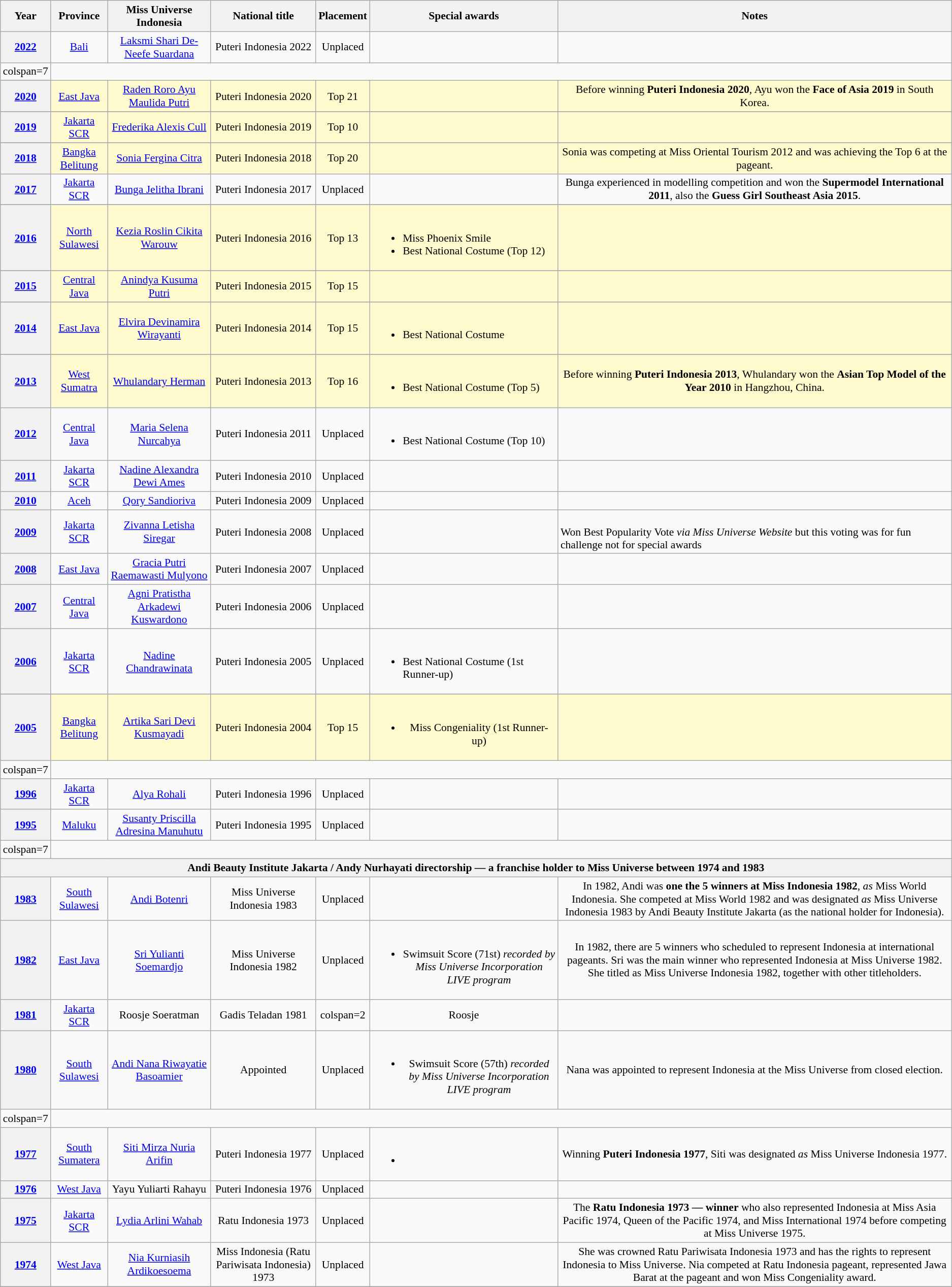<table class="wikitable " style="font-size: 90%; text-align:center;">
<tr>
<th>Year</th>
<th>Province</th>
<th>Miss Universe Indonesia</th>
<th>National title</th>
<th>Placement</th>
<th>Special awards</th>
<th>Notes</th>
</tr>
<tr>
<th><a href='#'>2022</a></th>
<td><a href='#'>Bali</a></td>
<td><a href='#'>Laksmi Shari De-Neefe Suardana</a></td>
<td>Puteri Indonesia 2022</td>
<td>Unplaced</td>
<td></td>
<td></td>
</tr>
<tr>
<td>colspan=7 </td>
</tr>
<tr>
</tr>
<tr style="background-color:#FFFACD; ">
<th><a href='#'>2020</a></th>
<td><a href='#'>East Java</a></td>
<td><a href='#'>Raden Roro Ayu Maulida Putri</a></td>
<td>Puteri Indonesia 2020</td>
<td>Top 21</td>
<td></td>
<td>Before winning <strong>Puteri Indonesia 2020</strong>, Ayu won the <strong>Face of Asia 2019</strong> in South Korea.</td>
</tr>
<tr>
</tr>
<tr style="background-color:#FFFACD; ">
<th><a href='#'>2019</a></th>
<td><a href='#'>Jakarta SCR</a></td>
<td><a href='#'>Frederika Alexis Cull</a></td>
<td>Puteri Indonesia 2019</td>
<td>Top 10</td>
<td></td>
<td></td>
</tr>
<tr>
</tr>
<tr style="background-color:#FFFACD; ">
<th><a href='#'>2018</a></th>
<td><a href='#'>Bangka Belitung</a></td>
<td><a href='#'>Sonia Fergina Citra</a></td>
<td>Puteri Indonesia 2018</td>
<td>Top 20</td>
<td></td>
<td>Sonia was competing at Miss Oriental Tourism 2012 and was achieving the Top 6 at the pageant.</td>
</tr>
<tr>
<th><a href='#'>2017</a></th>
<td><a href='#'>Jakarta SCR</a></td>
<td><a href='#'>Bunga Jelitha Ibrani</a></td>
<td>Puteri Indonesia 2017</td>
<td>Unplaced</td>
<td></td>
<td>Bunga experienced in modelling competition and won the <strong>Supermodel International 2011</strong>, also the <strong>Guess Girl Southeast Asia 2015</strong>.</td>
</tr>
<tr>
</tr>
<tr style="background-color:#FFFACD; ">
<th><a href='#'>2016</a></th>
<td><a href='#'>North Sulawesi</a></td>
<td><a href='#'>Kezia Roslin Cikita Warouw</a></td>
<td>Puteri Indonesia 2016</td>
<td>Top 13</td>
<td align="left"><br><ul><li>Miss Phoenix Smile</li><li>Best National Costume (Top 12)</li></ul></td>
<td></td>
</tr>
<tr>
</tr>
<tr style="background-color:#FFFACD; ">
<th><a href='#'>2015</a></th>
<td><a href='#'>Central Java</a></td>
<td><a href='#'>Anindya Kusuma Putri</a></td>
<td>Puteri Indonesia 2015</td>
<td>Top 15</td>
<td></td>
<td></td>
</tr>
<tr>
</tr>
<tr style="background-color:#FFFACD; ">
<th><a href='#'>2014</a></th>
<td><a href='#'>East Java</a></td>
<td><a href='#'>Elvira Devinamira Wirayanti</a></td>
<td>Puteri Indonesia 2014</td>
<td>Top 15</td>
<td align="left"><br><ul><li>Best National Costume</li></ul></td>
<td></td>
</tr>
<tr>
</tr>
<tr style="background-color:#FFFACD; ">
<th><a href='#'>2013</a></th>
<td><a href='#'>West Sumatra</a></td>
<td><a href='#'>Whulandary Herman</a></td>
<td>Puteri Indonesia 2013</td>
<td>Top 16</td>
<td align="left"><br><ul><li>Best National Costume (Top 5)</li></ul></td>
<td>Before winning <strong>Puteri Indonesia 2013</strong>, Whulandary won the <strong>Asian Top Model of the Year 2010</strong> in Hangzhou, China.</td>
</tr>
<tr>
<th><a href='#'>2012</a></th>
<td><a href='#'>Central Java</a></td>
<td><a href='#'>Maria Selena Nurcahya</a></td>
<td>Puteri Indonesia 2011</td>
<td>Unplaced</td>
<td align="left"><br><ul><li>Best National Costume (Top 10)</li></ul></td>
<td></td>
</tr>
<tr>
<th><a href='#'>2011</a></th>
<td><a href='#'>Jakarta SCR</a></td>
<td><a href='#'>Nadine Alexandra Dewi Ames</a></td>
<td>Puteri Indonesia 2010</td>
<td>Unplaced</td>
<td></td>
<td></td>
</tr>
<tr>
<th><a href='#'>2010</a></th>
<td><a href='#'>Aceh</a></td>
<td><a href='#'>Qory Sandioriva</a></td>
<td>Puteri Indonesia 2009</td>
<td>Unplaced</td>
<td></td>
<td></td>
</tr>
<tr>
<th><a href='#'>2009</a></th>
<td><a href='#'>Jakarta SCR</a></td>
<td><a href='#'>Zivanna Letisha Siregar</a></td>
<td>Puteri Indonesia 2008</td>
<td>Unplaced</td>
<td></td>
<td align="left"><br>Won Best Popularity Vote <em>via Miss Universe Website</em> but this voting was for fun challenge not for special awards</td>
</tr>
<tr>
<th><a href='#'>2008</a></th>
<td><a href='#'>East Java</a></td>
<td><a href='#'>Gracia Putri Raemawasti Mulyono</a></td>
<td>Puteri Indonesia 2007</td>
<td>Unplaced</td>
<td></td>
<td></td>
</tr>
<tr>
<th><a href='#'>2007</a></th>
<td><a href='#'>Central Java</a></td>
<td><a href='#'>Agni Pratistha Arkadewi Kuswardono</a></td>
<td>Puteri Indonesia 2006</td>
<td>Unplaced</td>
<td></td>
<td></td>
</tr>
<tr>
<th><a href='#'>2006</a></th>
<td><a href='#'>Jakarta SCR</a></td>
<td><a href='#'>Nadine Chandrawinata</a></td>
<td>Puteri Indonesia 2005</td>
<td>Unplaced</td>
<td align="left"><br><ul><li>Best National Costume (1st Runner-up)</li></ul></td>
<td></td>
</tr>
<tr>
</tr>
<tr style="background-color:#FFFACD; ">
<th><a href='#'>2005</a></th>
<td><a href='#'>Bangka Belitung</a></td>
<td><a href='#'>Artika Sari Devi Kusmayadi</a></td>
<td>Puteri Indonesia 2004</td>
<td>Top 15</td>
<td><br><ul><li>Miss Congeniality (1st Runner-up)</li></ul></td>
<td></td>
</tr>
<tr>
<td>colspan=7 </td>
</tr>
<tr>
<th><a href='#'>1996</a></th>
<td><a href='#'>Jakarta SCR</a></td>
<td><a href='#'>Alya Rohali</a></td>
<td>Puteri Indonesia 1996</td>
<td>Unplaced</td>
<td></td>
<td></td>
</tr>
<tr>
<th><a href='#'>1995</a></th>
<td><a href='#'>Maluku</a></td>
<td><a href='#'>Susanty Priscilla Adresina Manuhutu</a></td>
<td>Puteri Indonesia 1995</td>
<td>Unplaced</td>
<td></td>
<td></td>
</tr>
<tr>
<td>colspan=7 </td>
</tr>
<tr>
<th colspan="7">Andi Beauty Institute Jakarta / Andy Nurhayati directorship — a franchise holder to Miss Universe between 1974 and 1983</th>
</tr>
<tr>
<th><a href='#'>1983</a></th>
<td><a href='#'>South Sulawesi</a></td>
<td><a href='#'>Andi Botenri</a></td>
<td>Miss Universe Indonesia 1983</td>
<td>Unplaced</td>
<td></td>
<td>In 1982, Andi was <strong>one the 5 winners at Miss Indonesia 1982</strong>, <em>as</em> Miss World Indonesia. She competed at Miss World 1982 and was designated <em>as</em> Miss Universe Indonesia 1983 by Andi Beauty Institute Jakarta (as the national holder for Indonesia).</td>
</tr>
<tr>
<th><a href='#'>1982</a></th>
<td><a href='#'>East Java</a></td>
<td><a href='#'>Sri Yulianti Soemardjo</a></td>
<td>Miss Universe Indonesia 1982</td>
<td>Unplaced</td>
<td><br><ul><li>Swimsuit Score (71st) <em>recorded by Miss Universe Incorporation LIVE program</em></li></ul></td>
<td>In 1982, there are 5 winners who scheduled to represent Indonesia at international pageants. Sri was the main winner who represented Indonesia at Miss Universe 1982. She titled as Miss Universe Indonesia 1982, together with other titleholders.</td>
</tr>
<tr>
<th><a href='#'>1981</a></th>
<td><a href='#'>Jakarta SCR</a></td>
<td>Roosje Soeratman</td>
<td>Gadis Teladan 1981</td>
<td>colspan=2 </td>
<td>Roosje</td>
</tr>
<tr>
<th><a href='#'>1980</a></th>
<td><a href='#'>South Sulawesi</a></td>
<td><a href='#'>Andi Nana Riwayatie Basoamier</a></td>
<td>Appointed</td>
<td>Unplaced</td>
<td><br><ul><li>Swimsuit Score (57th) <em>recorded by Miss Universe Incorporation LIVE program</em></li></ul></td>
<td>Nana was appointed to represent Indonesia at the Miss Universe from closed election.</td>
</tr>
<tr>
<td>colspan=7 </td>
</tr>
<tr>
<th><a href='#'>1977</a></th>
<td><a href='#'>South Sumatera</a></td>
<td><a href='#'>Siti Mirza Nuria Arifin</a></td>
<td>Puteri Indonesia 1977</td>
<td>Unplaced</td>
<td><br><ul><li></li></ul></td>
<td>Winning <strong>Puteri Indonesia 1977</strong>, Siti was designated <em>as</em> Miss Universe Indonesia 1977.</td>
</tr>
<tr>
<th><a href='#'>1976</a></th>
<td><a href='#'>West Java</a></td>
<td>Yayu Yuliarti Rahayu</td>
<td>Puteri Indonesia 1976</td>
<td>Unplaced</td>
<td></td>
<td></td>
</tr>
<tr>
<th><a href='#'>1975</a></th>
<td><a href='#'>Jakarta SCR</a></td>
<td><a href='#'>Lydia Arlini Wahab</a></td>
<td>Ratu Indonesia 1973</td>
<td>Unplaced</td>
<td></td>
<td>The <strong>Ratu Indonesia 1973 — winner</strong> who also represented Indonesia at Miss Asia Pacific 1974, Queen of the Pacific 1974, and Miss International 1974 before competing at Miss Universe 1975.</td>
</tr>
<tr>
<th><a href='#'>1974</a></th>
<td><a href='#'>West Java</a></td>
<td><a href='#'>Nia Kurniasih Ardikoesoema</a></td>
<td>Miss Indonesia (Ratu Pariwisata Indonesia) 1973</td>
<td>Unplaced</td>
<td></td>
<td>She was crowned Ratu Pariwisata Indonesia 1973 and has the rights to represent Indonesia to Miss Universe. Nia competed at Ratu Indonesia pageant, represented Jawa Barat at the pageant and won Miss Congeniality award.</td>
</tr>
<tr>
</tr>
</table>
